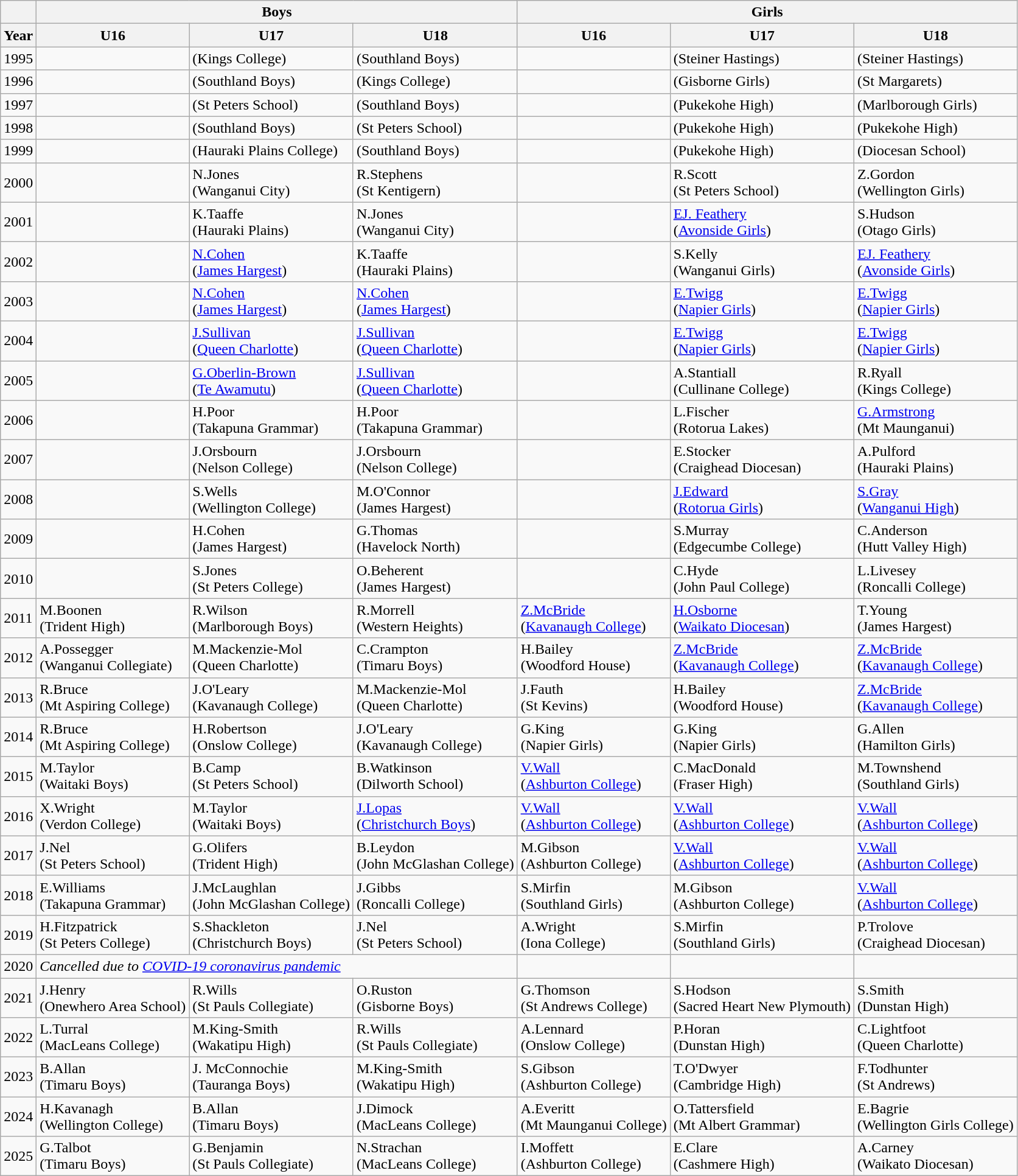<table class="wikitable">
<tr>
<th></th>
<th colspan="3">Boys</th>
<th colspan="3">Girls</th>
</tr>
<tr>
<th>Year</th>
<th>U16</th>
<th>U17</th>
<th>U18</th>
<th>U16</th>
<th>U17</th>
<th>U18</th>
</tr>
<tr>
<td>1995</td>
<td></td>
<td>(Kings College)</td>
<td>(Southland Boys)</td>
<td></td>
<td>(Steiner Hastings)</td>
<td>(Steiner Hastings)</td>
</tr>
<tr>
<td>1996</td>
<td></td>
<td>(Southland Boys)</td>
<td>(Kings College)</td>
<td></td>
<td>(Gisborne Girls)</td>
<td>(St Margarets)</td>
</tr>
<tr>
<td>1997</td>
<td></td>
<td>(St Peters School)</td>
<td>(Southland Boys)</td>
<td></td>
<td>(Pukekohe High)</td>
<td>(Marlborough Girls)</td>
</tr>
<tr>
<td>1998</td>
<td></td>
<td>(Southland Boys)</td>
<td>(St Peters School)</td>
<td></td>
<td>(Pukekohe High)</td>
<td>(Pukekohe High)</td>
</tr>
<tr>
<td>1999</td>
<td></td>
<td>(Hauraki Plains College)</td>
<td>(Southland Boys)</td>
<td></td>
<td>(Pukekohe High)</td>
<td>(Diocesan School)</td>
</tr>
<tr>
<td>2000</td>
<td></td>
<td>N.Jones<br>(Wanganui City)</td>
<td>R.Stephens<br>(St Kentigern)</td>
<td></td>
<td>R.Scott<br>(St Peters School)</td>
<td>Z.Gordon<br>(Wellington Girls)</td>
</tr>
<tr>
<td>2001</td>
<td></td>
<td>K.Taaffe<br>(Hauraki Plains)</td>
<td>N.Jones<br>(Wanganui City)</td>
<td></td>
<td><a href='#'>EJ. Feathery</a><br>(<a href='#'>Avonside Girls</a>)</td>
<td>S.Hudson<br>(Otago Girls)</td>
</tr>
<tr>
<td>2002</td>
<td></td>
<td><a href='#'>N.Cohen</a><br>(<a href='#'>James Hargest</a>)</td>
<td>K.Taaffe<br>(Hauraki Plains)</td>
<td></td>
<td>S.Kelly<br>(Wanganui Girls)</td>
<td><a href='#'>EJ. Feathery</a><br>(<a href='#'>Avonside Girls</a>)</td>
</tr>
<tr>
<td>2003</td>
<td></td>
<td><a href='#'>N.Cohen</a><br>(<a href='#'>James Hargest</a>)</td>
<td><a href='#'>N.Cohen</a><br>(<a href='#'>James Hargest</a>)</td>
<td></td>
<td><a href='#'>E.Twigg</a><br>(<a href='#'>Napier Girls</a>)</td>
<td><a href='#'>E.Twigg</a><br>(<a href='#'>Napier Girls</a>)</td>
</tr>
<tr>
<td>2004</td>
<td></td>
<td><a href='#'>J.Sullivan</a><br>(<a href='#'>Queen Charlotte</a>)</td>
<td><a href='#'>J.Sullivan</a><br>(<a href='#'>Queen Charlotte</a>)</td>
<td></td>
<td><a href='#'>E.Twigg</a><br>(<a href='#'>Napier Girls</a>)</td>
<td><a href='#'>E.Twigg</a><br>(<a href='#'>Napier Girls</a>)</td>
</tr>
<tr>
<td>2005</td>
<td></td>
<td><a href='#'>G.Oberlin-Brown</a><br>(<a href='#'>Te Awamutu</a>)</td>
<td><a href='#'>J.Sullivan</a><br>(<a href='#'>Queen Charlotte</a>)</td>
<td></td>
<td>A.Stantiall<br>(Cullinane College)</td>
<td>R.Ryall<br>(Kings College)</td>
</tr>
<tr>
<td>2006</td>
<td></td>
<td>H.Poor<br>(Takapuna Grammar)</td>
<td>H.Poor<br>(Takapuna Grammar)</td>
<td></td>
<td>L.Fischer<br>(Rotorua Lakes)</td>
<td><a href='#'>G.Armstrong</a><br>(Mt Maunganui)</td>
</tr>
<tr>
<td>2007</td>
<td></td>
<td>J.Orsbourn<br>(Nelson College)</td>
<td>J.Orsbourn<br>(Nelson College)</td>
<td></td>
<td>E.Stocker<br>(Craighead Diocesan)</td>
<td>A.Pulford<br>(Hauraki Plains)</td>
</tr>
<tr>
<td>2008</td>
<td></td>
<td>S.Wells<br>(Wellington College)</td>
<td>M.O'Connor<br>(James Hargest)</td>
<td></td>
<td><a href='#'>J.Edward</a><br>(<a href='#'>Rotorua Girls</a>)</td>
<td><a href='#'>S.Gray</a><br>(<a href='#'>Wanganui High</a>)</td>
</tr>
<tr>
<td>2009</td>
<td></td>
<td>H.Cohen<br>(James Hargest)</td>
<td>G.Thomas<br>(Havelock North)</td>
<td></td>
<td>S.Murray<br>(Edgecumbe College)</td>
<td>C.Anderson<br>(Hutt Valley High)</td>
</tr>
<tr>
<td>2010</td>
<td></td>
<td>S.Jones<br>(St Peters College)</td>
<td>O.Beherent<br>(James Hargest)</td>
<td></td>
<td>C.Hyde<br>(John Paul College)</td>
<td>L.Livesey<br>(Roncalli College)</td>
</tr>
<tr>
<td>2011</td>
<td>M.Boonen<br>(Trident High)</td>
<td>R.Wilson<br>(Marlborough Boys)</td>
<td>R.Morrell<br>(Western Heights)</td>
<td><a href='#'>Z.McBride</a><br>(<a href='#'>Kavanaugh College</a>)</td>
<td><a href='#'>H.Osborne</a><br>(<a href='#'>Waikato Diocesan</a>)</td>
<td>T.Young<br>(James Hargest)</td>
</tr>
<tr>
<td>2012</td>
<td>A.Possegger<br>(Wanganui Collegiate)</td>
<td>M.Mackenzie-Mol<br>(Queen Charlotte)</td>
<td>C.Crampton<br>(Timaru Boys)</td>
<td>H.Bailey<br>(Woodford House)</td>
<td><a href='#'>Z.McBride</a><br>(<a href='#'>Kavanaugh College</a>)</td>
<td><a href='#'>Z.McBride</a><br>(<a href='#'>Kavanaugh College</a>)</td>
</tr>
<tr>
<td>2013</td>
<td>R.Bruce<br>(Mt Aspiring College)</td>
<td>J.O'Leary<br>(Kavanaugh College)</td>
<td>M.Mackenzie-Mol<br>(Queen Charlotte)</td>
<td>J.Fauth<br>(St Kevins)</td>
<td>H.Bailey<br>(Woodford House)</td>
<td><a href='#'>Z.McBride</a><br>(<a href='#'>Kavanaugh College</a>)</td>
</tr>
<tr>
<td>2014</td>
<td>R.Bruce<br>(Mt Aspiring College)</td>
<td>H.Robertson<br>(Onslow College)</td>
<td>J.O'Leary<br>(Kavanaugh College)</td>
<td>G.King<br>(Napier Girls)</td>
<td>G.King<br>(Napier Girls)</td>
<td>G.Allen<br>(Hamilton Girls)</td>
</tr>
<tr>
<td>2015</td>
<td>M.Taylor<br>(Waitaki Boys)</td>
<td>B.Camp<br>(St Peters School)</td>
<td>B.Watkinson<br>(Dilworth School)</td>
<td><a href='#'>V.Wall</a><br>(<a href='#'>Ashburton College</a>)</td>
<td>C.MacDonald<br>(Fraser High)</td>
<td>M.Townshend<br>(Southland Girls)</td>
</tr>
<tr>
<td>2016</td>
<td>X.Wright<br>(Verdon College)</td>
<td>M.Taylor<br>(Waitaki Boys)</td>
<td><a href='#'>J.Lopas</a><br>(<a href='#'>Christchurch Boys</a>)</td>
<td><a href='#'>V.Wall</a><br>(<a href='#'>Ashburton College</a>)</td>
<td><a href='#'>V.Wall</a><br>(<a href='#'>Ashburton College</a>)</td>
<td><a href='#'>V.Wall</a><br>(<a href='#'>Ashburton College</a>)</td>
</tr>
<tr>
<td>2017</td>
<td>J.Nel<br>(St Peters School)</td>
<td>G.Olifers<br>(Trident High)</td>
<td>B.Leydon<br>(John McGlashan College)</td>
<td>M.Gibson<br>(Ashburton College)</td>
<td><a href='#'>V.Wall</a><br>(<a href='#'>Ashburton College</a>)</td>
<td><a href='#'>V.Wall</a><br>(<a href='#'>Ashburton College</a>)</td>
</tr>
<tr>
<td>2018</td>
<td>E.Williams<br>(Takapuna Grammar)</td>
<td>J.McLaughlan<br>(John McGlashan College)</td>
<td>J.Gibbs<br>(Roncalli College)</td>
<td>S.Mirfin<br>(Southland Girls)</td>
<td>M.Gibson<br>(Ashburton College)</td>
<td><a href='#'>V.Wall</a><br>(<a href='#'>Ashburton College</a>)</td>
</tr>
<tr>
<td>2019</td>
<td>H.Fitzpatrick<br>(St Peters College)</td>
<td>S.Shackleton<br>(Christchurch Boys)</td>
<td>J.Nel<br>(St Peters School)</td>
<td>A.Wright<br>(Iona College)</td>
<td>S.Mirfin<br>(Southland Girls)</td>
<td>P.Trolove<br>(Craighead Diocesan)</td>
</tr>
<tr>
<td>2020</td>
<td colspan="3"><em>Cancelled due to <a href='#'>COVID-19 coronavirus pandemic</a></em></td>
<td></td>
<td></td>
<td></td>
</tr>
<tr>
<td>2021</td>
<td>J.Henry<br>(Onewhero Area School)</td>
<td>R.Wills<br>(St Pauls Collegiate)</td>
<td>O.Ruston<br>(Gisborne Boys)</td>
<td>G.Thomson<br>(St Andrews College)</td>
<td>S.Hodson<br>(Sacred Heart New Plymouth)</td>
<td>S.Smith<br>(Dunstan High)</td>
</tr>
<tr>
<td>2022</td>
<td>L.Turral<br>(MacLeans College)</td>
<td>M.King-Smith<br>(Wakatipu High)</td>
<td>R.Wills<br>(St Pauls Collegiate)</td>
<td>A.Lennard<br>(Onslow College)</td>
<td>P.Horan<br>(Dunstan High)</td>
<td>C.Lightfoot<br>(Queen Charlotte)</td>
</tr>
<tr>
<td>2023</td>
<td>B.Allan<br>(Timaru Boys)</td>
<td>J. McConnochie<br>(Tauranga Boys)</td>
<td>M.King-Smith<br>(Wakatipu High)</td>
<td>S.Gibson<br>(Ashburton College)</td>
<td>T.O'Dwyer<br>(Cambridge High)</td>
<td>F.Todhunter<br>(St Andrews)</td>
</tr>
<tr>
<td>2024</td>
<td>H.Kavanagh<br>(Wellington College)</td>
<td>B.Allan<br>(Timaru Boys)</td>
<td>J.Dimock<br>(MacLeans College)</td>
<td>A.Everitt<br>(Mt Maunganui College)</td>
<td>O.Tattersfield<br>(Mt Albert Grammar)</td>
<td>E.Bagrie<br>(Wellington Girls College)</td>
</tr>
<tr>
<td>2025</td>
<td>G.Talbot<br>(Timaru Boys)</td>
<td>G.Benjamin<br>(St Pauls Collegiate)</td>
<td>N.Strachan<br>(MacLeans College)</td>
<td>I.Moffett<br>(Ashburton College)</td>
<td>E.Clare<br>(Cashmere High)</td>
<td>A.Carney<br>(Waikato Diocesan)</td>
</tr>
</table>
